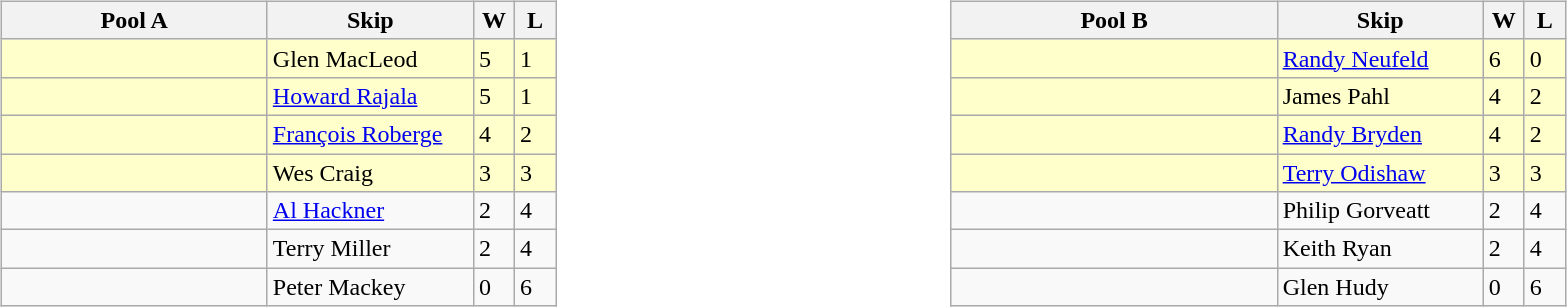<table>
<tr>
<td valign=top width=10%><br><table class="wikitable">
<tr>
<th width=170>Pool A</th>
<th width=130>Skip</th>
<th width=20>W</th>
<th width=20>L</th>
</tr>
<tr bgcolor=#ffffcc>
<td></td>
<td>Glen MacLeod</td>
<td>5</td>
<td>1</td>
</tr>
<tr bgcolor=#ffffcc>
<td></td>
<td><a href='#'>Howard Rajala</a></td>
<td>5</td>
<td>1</td>
</tr>
<tr bgcolor=#ffffcc>
<td></td>
<td><a href='#'>François Roberge</a></td>
<td>4</td>
<td>2</td>
</tr>
<tr bgcolor=#ffffcc>
<td></td>
<td>Wes Craig</td>
<td>3</td>
<td>3</td>
</tr>
<tr>
<td></td>
<td><a href='#'>Al Hackner</a></td>
<td>2</td>
<td>4</td>
</tr>
<tr>
<td></td>
<td>Terry Miller</td>
<td>2</td>
<td>4</td>
</tr>
<tr>
<td></td>
<td>Peter Mackey</td>
<td>0</td>
<td>6</td>
</tr>
</table>
</td>
<td valign=top width=10%><br><table class="wikitable">
<tr>
<th width=210>Pool B</th>
<th width=130>Skip</th>
<th width=20>W</th>
<th width=20>L</th>
</tr>
<tr bgcolor=#ffffcc>
<td></td>
<td><a href='#'>Randy Neufeld</a></td>
<td>6</td>
<td>0</td>
</tr>
<tr bgcolor=#ffffcc>
<td></td>
<td>James Pahl</td>
<td>4</td>
<td>2</td>
</tr>
<tr bgcolor=#ffffcc>
<td></td>
<td><a href='#'>Randy Bryden</a></td>
<td>4</td>
<td>2</td>
</tr>
<tr bgcolor=#ffffcc>
<td></td>
<td><a href='#'>Terry Odishaw</a></td>
<td>3</td>
<td>3</td>
</tr>
<tr>
<td></td>
<td>Philip Gorveatt</td>
<td>2</td>
<td>4</td>
</tr>
<tr>
<td></td>
<td>Keith Ryan</td>
<td>2</td>
<td>4</td>
</tr>
<tr>
<td></td>
<td>Glen Hudy</td>
<td>0</td>
<td>6</td>
</tr>
</table>
</td>
</tr>
</table>
